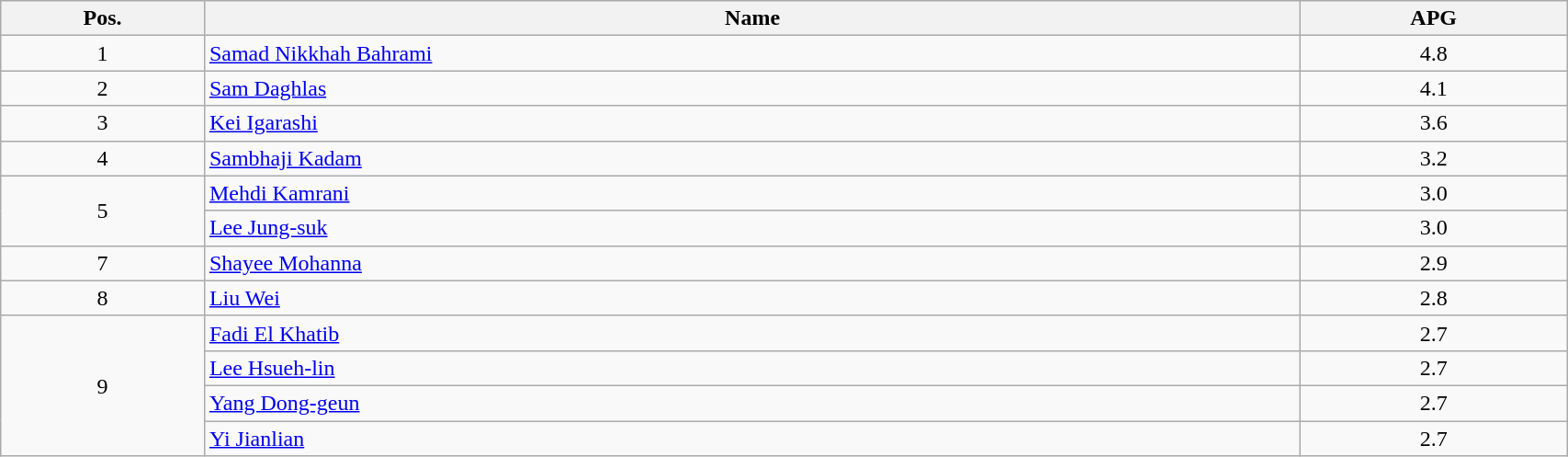<table class=wikitable width="90%">
<tr>
<th width="13%">Pos.</th>
<th width="70%">Name</th>
<th width="17%">APG</th>
</tr>
<tr>
<td align=center>1</td>
<td> <a href='#'>Samad Nikkhah Bahrami</a></td>
<td align=center>4.8</td>
</tr>
<tr>
<td align=center>2</td>
<td> <a href='#'>Sam Daghlas</a></td>
<td align=center>4.1</td>
</tr>
<tr>
<td align=center>3</td>
<td> <a href='#'>Kei Igarashi</a></td>
<td align=center>3.6</td>
</tr>
<tr>
<td align=center>4</td>
<td> <a href='#'>Sambhaji Kadam</a></td>
<td align=center>3.2</td>
</tr>
<tr>
<td align=center rowspan=2>5</td>
<td> <a href='#'>Mehdi Kamrani</a></td>
<td align=center>3.0</td>
</tr>
<tr>
<td> <a href='#'>Lee Jung-suk</a></td>
<td align=center>3.0</td>
</tr>
<tr>
<td align=center>7</td>
<td> <a href='#'>Shayee Mohanna</a></td>
<td align=center>2.9</td>
</tr>
<tr>
<td align=center>8</td>
<td> <a href='#'>Liu Wei</a></td>
<td align=center>2.8</td>
</tr>
<tr>
<td align=center rowspan=4>9</td>
<td> <a href='#'>Fadi El Khatib</a></td>
<td align=center>2.7</td>
</tr>
<tr>
<td> <a href='#'>Lee Hsueh-lin</a></td>
<td align=center>2.7</td>
</tr>
<tr>
<td> <a href='#'>Yang Dong-geun</a></td>
<td align=center>2.7</td>
</tr>
<tr>
<td> <a href='#'>Yi Jianlian</a></td>
<td align=center>2.7</td>
</tr>
</table>
